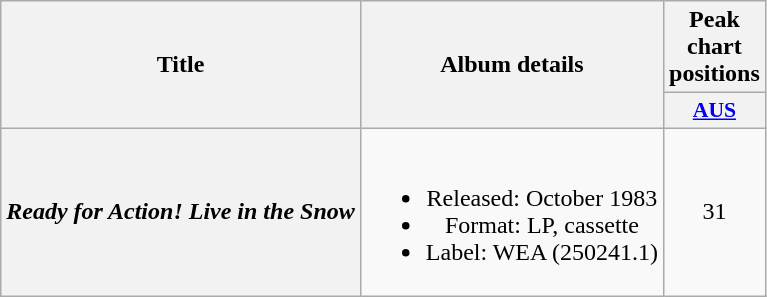<table class="wikitable plainrowheaders" style="text-align:center;" border="1">
<tr>
<th scope="col" rowspan="2">Title</th>
<th scope="col" rowspan="2">Album details</th>
<th scope="col" colspan="1">Peak chart positions</th>
</tr>
<tr>
<th scope="col" style="width:3em; font-size:90%"><a href='#'>AUS</a><br></th>
</tr>
<tr>
<th scope="row"><em>Ready for Action! Live in the Snow</em></th>
<td><br><ul><li>Released: October 1983</li><li>Format: LP, cassette</li><li>Label: WEA (250241.1)</li></ul></td>
<td>31</td>
</tr>
</table>
